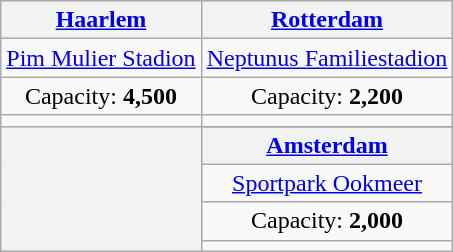<table class="wikitable" style="text-align:center">
<tr>
<th><strong><a href='#'>Haarlem</a></strong></th>
<th><strong><a href='#'>Rotterdam</a></strong></th>
</tr>
<tr>
<td><a href='#'>Pim Mulier Stadion</a></td>
<td><a href='#'>Neptunus Familiestadion</a></td>
</tr>
<tr>
<td>Capacity: <strong>4,500</strong></td>
<td>Capacity: <strong>2,200</strong></td>
</tr>
<tr>
<td></td>
<td></td>
</tr>
<tr>
<th rowspan="8"></th>
</tr>
<tr>
<th><strong><a href='#'>Amsterdam</a></strong></th>
</tr>
<tr>
<td><a href='#'>Sportpark Ookmeer</a></td>
</tr>
<tr>
<td>Capacity: <strong>2,000</strong></td>
</tr>
<tr>
<td></td>
</tr>
</table>
